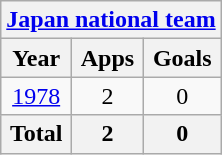<table class="wikitable" style="text-align:center">
<tr>
<th colspan=3><a href='#'>Japan national team</a></th>
</tr>
<tr>
<th>Year</th>
<th>Apps</th>
<th>Goals</th>
</tr>
<tr>
<td><a href='#'>1978</a></td>
<td>2</td>
<td>0</td>
</tr>
<tr>
<th>Total</th>
<th>2</th>
<th>0</th>
</tr>
</table>
